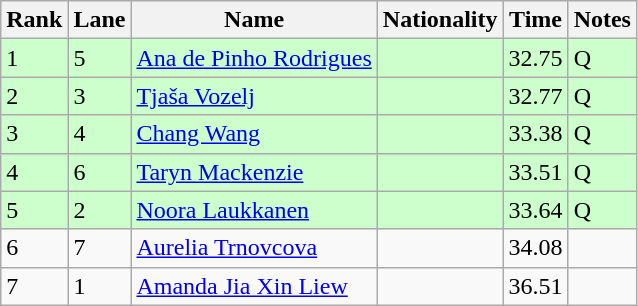<table class="wikitable">
<tr>
<th>Rank</th>
<th>Lane</th>
<th>Name</th>
<th>Nationality</th>
<th>Time</th>
<th>Notes</th>
</tr>
<tr bgcolor=ccffcc>
<td>1</td>
<td>5</td>
<td><a href='#'>Ana de Pinho Rodrigues</a></td>
<td></td>
<td>32.75</td>
<td>Q</td>
</tr>
<tr bgcolor=ccffcc>
<td>2</td>
<td>3</td>
<td><a href='#'>Tjaša Vozelj</a></td>
<td></td>
<td>32.77</td>
<td>Q</td>
</tr>
<tr bgcolor=ccffcc>
<td>3</td>
<td>4</td>
<td><a href='#'>Chang Wang</a></td>
<td></td>
<td>33.38</td>
<td>Q</td>
</tr>
<tr bgcolor=ccffcc>
<td>4</td>
<td>6</td>
<td><a href='#'>Taryn Mackenzie</a></td>
<td></td>
<td>33.51</td>
<td>Q</td>
</tr>
<tr bgcolor=ccffcc>
<td>5</td>
<td>2</td>
<td><a href='#'>Noora Laukkanen</a></td>
<td></td>
<td>33.64</td>
<td>Q</td>
</tr>
<tr>
<td>6</td>
<td>7</td>
<td><a href='#'>Aurelia Trnovcova</a></td>
<td></td>
<td>34.08</td>
<td></td>
</tr>
<tr>
<td>7</td>
<td>1</td>
<td><a href='#'>Amanda Jia Xin Liew</a></td>
<td></td>
<td>36.51</td>
<td></td>
</tr>
</table>
